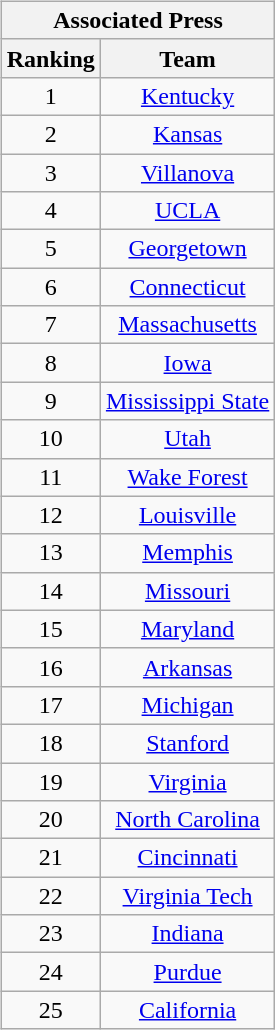<table>
<tr style="vertical-align:top;">
<td><br><table class="wikitable" style="text-align:center;">
<tr>
<th colspan=2>Associated Press</th>
</tr>
<tr>
<th>Ranking</th>
<th>Team</th>
</tr>
<tr>
<td>1</td>
<td><a href='#'>Kentucky</a></td>
</tr>
<tr>
<td>2</td>
<td><a href='#'>Kansas</a></td>
</tr>
<tr>
<td>3</td>
<td><a href='#'>Villanova</a></td>
</tr>
<tr>
<td>4</td>
<td><a href='#'>UCLA</a></td>
</tr>
<tr>
<td>5</td>
<td><a href='#'>Georgetown</a></td>
</tr>
<tr>
<td>6</td>
<td><a href='#'>Connecticut</a></td>
</tr>
<tr>
<td>7</td>
<td><a href='#'>Massachusetts</a></td>
</tr>
<tr>
<td>8</td>
<td><a href='#'>Iowa</a></td>
</tr>
<tr>
<td>9</td>
<td><a href='#'>Mississippi State</a></td>
</tr>
<tr>
<td>10</td>
<td><a href='#'>Utah</a></td>
</tr>
<tr>
<td>11</td>
<td><a href='#'>Wake Forest</a></td>
</tr>
<tr>
<td>12</td>
<td><a href='#'>Louisville</a></td>
</tr>
<tr>
<td>13</td>
<td><a href='#'>Memphis</a></td>
</tr>
<tr>
<td>14</td>
<td><a href='#'>Missouri</a></td>
</tr>
<tr>
<td>15</td>
<td><a href='#'>Maryland</a></td>
</tr>
<tr>
<td>16</td>
<td><a href='#'>Arkansas</a></td>
</tr>
<tr>
<td>17</td>
<td><a href='#'>Michigan</a></td>
</tr>
<tr>
<td>18</td>
<td><a href='#'>Stanford</a></td>
</tr>
<tr>
<td>19</td>
<td><a href='#'>Virginia</a></td>
</tr>
<tr>
<td>20</td>
<td><a href='#'>North Carolina</a></td>
</tr>
<tr>
<td>21</td>
<td><a href='#'>Cincinnati</a></td>
</tr>
<tr>
<td>22</td>
<td><a href='#'>Virginia Tech</a></td>
</tr>
<tr>
<td>23</td>
<td><a href='#'>Indiana</a></td>
</tr>
<tr>
<td>24</td>
<td><a href='#'>Purdue</a></td>
</tr>
<tr>
<td>25</td>
<td><a href='#'>California</a></td>
</tr>
</table>
</td>
</tr>
</table>
